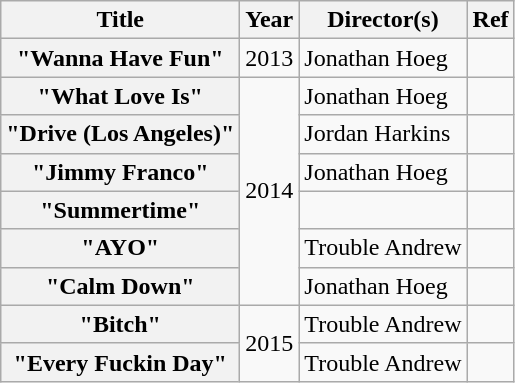<table class="wikitable plainrowheaders">
<tr>
<th>Title</th>
<th>Year</th>
<th>Director(s)</th>
<th>Ref</th>
</tr>
<tr>
<th scope="row">"Wanna Have Fun"</th>
<td rowspan="1">2013</td>
<td>Jonathan Hoeg</td>
<td></td>
</tr>
<tr>
<th scope="row">"What Love Is"</th>
<td rowspan="6">2014</td>
<td>Jonathan Hoeg</td>
<td></td>
</tr>
<tr>
<th scope="row">"Drive (Los Angeles)"</th>
<td>Jordan Harkins</td>
<td></td>
</tr>
<tr>
<th scope="row">"Jimmy Franco"</th>
<td>Jonathan Hoeg</td>
<td></td>
</tr>
<tr>
<th scope="row">"Summertime"</th>
<td></td>
<td></td>
</tr>
<tr>
<th scope="row">"AYO"</th>
<td>Trouble Andrew</td>
<td></td>
</tr>
<tr>
<th scope="row">"Calm Down"</th>
<td>Jonathan Hoeg</td>
<td></td>
</tr>
<tr>
<th scope="row">"Bitch"</th>
<td rowspan="2">2015</td>
<td>Trouble Andrew</td>
<td></td>
</tr>
<tr>
<th scope="row">"Every Fuckin Day"</th>
<td>Trouble Andrew</td>
<td></td>
</tr>
</table>
